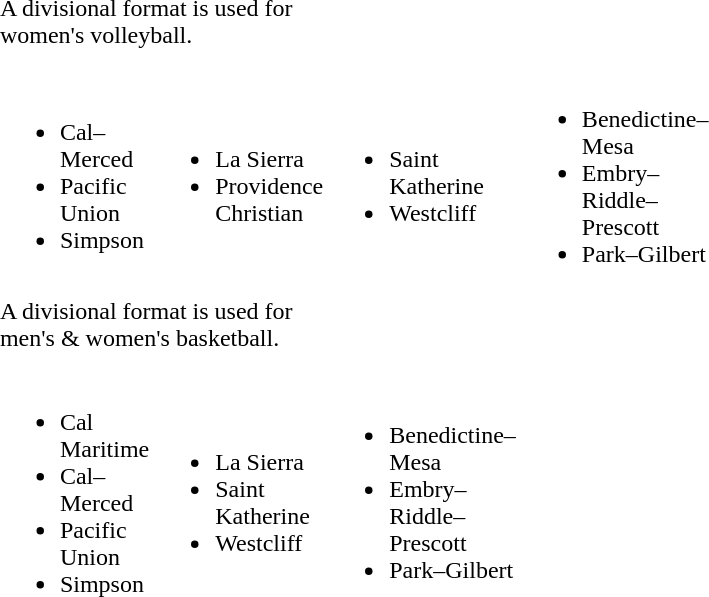<table width=400 style="float:right">
<tr>
<td colspan=2>A divisional format is used for women's volleyball.</td>
</tr>
<tr>
<td width=20%><br><ul><li>Cal–Merced</li><li>Pacific Union</li><li>Simpson</li></ul></td>
<td width=20%><br><ul><li>La Sierra</li><li>Providence Christian</li></ul></td>
<td width=20%><br><ul><li>Saint Katherine</li><li>Westcliff</li></ul></td>
<td width=20%><br><ul><li>Benedictine–Mesa</li><li>Embry–Riddle–Prescott</li><li>Park–Gilbert</li></ul></td>
</tr>
<tr>
<td colspan=2>A divisional format is used for men's & women's basketball.</td>
</tr>
<tr>
<td width=30%><br><ul><li>Cal Maritime</li><li>Cal–Merced</li><li>Pacific Union</li><li>Simpson</li></ul></td>
<td width=30%><br><ul><li>La Sierra</li><li>Saint Katherine</li><li>Westcliff</li></ul></td>
<td width=40%><br><ul><li>Benedictine–Mesa</li><li>Embry–Riddle–Prescott</li><li>Park–Gilbert</li></ul></td>
</tr>
</table>
